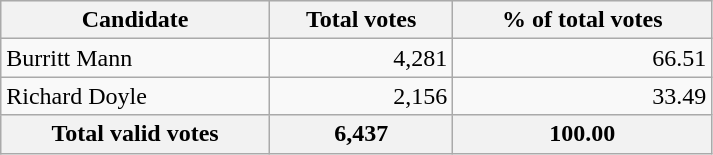<table style="width:475px;" class="wikitable">
<tr bgcolor="#EEEEEE">
<th align="left">Candidate</th>
<th align="right">Total votes</th>
<th align="right">% of total votes</th>
</tr>
<tr>
<td align="left">Burritt Mann</td>
<td align="right">4,281</td>
<td align="right">66.51</td>
</tr>
<tr>
<td align="left">Richard Doyle</td>
<td align="right">2,156</td>
<td align="right">33.49</td>
</tr>
<tr bgcolor="#EEEEEE">
<th align="left">Total valid votes</th>
<th align="right">6,437</th>
<th align="right">100.00</th>
</tr>
</table>
